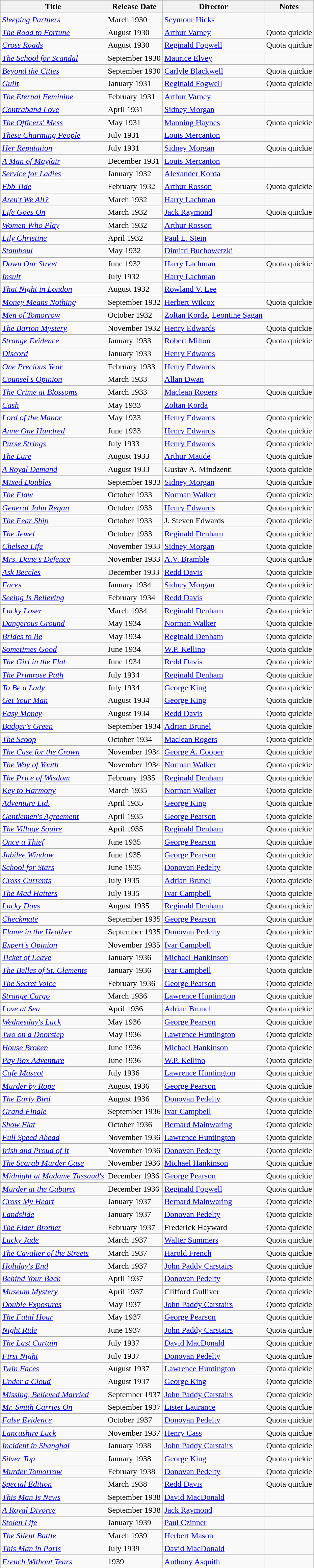<table class="wikitable sortable">
<tr>
<th>Title</th>
<th>Release Date</th>
<th>Director</th>
<th>Notes</th>
</tr>
<tr>
<td><em><a href='#'>Sleeping Partners</a></em></td>
<td>March 1930</td>
<td><a href='#'>Seymour Hicks</a></td>
<td></td>
</tr>
<tr>
<td><em><a href='#'>The Road to Fortune</a></em></td>
<td>August 1930</td>
<td><a href='#'>Arthur Varney</a></td>
<td>Quota quickie</td>
</tr>
<tr>
<td><em><a href='#'>Cross Roads</a></em></td>
<td>August 1930</td>
<td><a href='#'>Reginald Fogwell</a></td>
<td>Quota quickie</td>
</tr>
<tr>
<td><em><a href='#'>The School for Scandal</a></em></td>
<td>September 1930</td>
<td><a href='#'>Maurice Elvey</a></td>
<td></td>
</tr>
<tr>
<td><em><a href='#'>Beyond the Cities</a></em></td>
<td>September 1930</td>
<td><a href='#'>Carlyle Blackwell</a></td>
<td>Quota quickie</td>
</tr>
<tr>
<td><em><a href='#'>Guilt</a></em></td>
<td>January 1931</td>
<td><a href='#'>Reginald Fogwell</a></td>
<td>Quota quickie</td>
</tr>
<tr>
<td><em><a href='#'>The Eternal Feminine</a></em></td>
<td>February 1931</td>
<td><a href='#'>Arthur Varney</a></td>
<td></td>
</tr>
<tr>
<td><em><a href='#'>Contraband Love</a></em></td>
<td>April 1931</td>
<td><a href='#'>Sidney Morgan</a></td>
<td></td>
</tr>
<tr>
<td><em><a href='#'>The Officers' Mess</a></em></td>
<td>May 1931</td>
<td><a href='#'>Manning Haynes</a></td>
<td>Quota quickie</td>
</tr>
<tr>
<td><em><a href='#'>These Charming People</a></em></td>
<td>July 1931</td>
<td><a href='#'>Louis Mercanton</a></td>
<td></td>
</tr>
<tr>
<td><em><a href='#'>Her Reputation</a></em></td>
<td>July 1931</td>
<td><a href='#'>Sidney Morgan</a></td>
<td>Quota quickie</td>
</tr>
<tr>
<td><em><a href='#'>A Man of Mayfair</a></em></td>
<td>December 1931</td>
<td><a href='#'>Louis Mercanton</a></td>
<td></td>
</tr>
<tr>
<td><em><a href='#'>Service for Ladies</a></em></td>
<td>January 1932</td>
<td><a href='#'>Alexander Korda</a></td>
<td></td>
</tr>
<tr>
<td><em><a href='#'>Ebb Tide</a></em></td>
<td>February 1932</td>
<td><a href='#'>Arthur Rosson</a></td>
<td>Quota quickie</td>
</tr>
<tr>
<td><em><a href='#'>Aren't We All?</a></em></td>
<td>March 1932</td>
<td><a href='#'>Harry Lachman</a></td>
<td></td>
</tr>
<tr>
<td><em><a href='#'>Life Goes On</a></em></td>
<td>March 1932</td>
<td><a href='#'>Jack Raymond</a></td>
<td>Quota quickie</td>
</tr>
<tr>
<td><em><a href='#'>Women Who Play</a></em></td>
<td>March 1932</td>
<td><a href='#'>Arthur Rosson</a></td>
<td></td>
</tr>
<tr>
<td><em><a href='#'>Lily Christine</a></em></td>
<td>April 1932</td>
<td><a href='#'>Paul L. Stein</a></td>
<td></td>
</tr>
<tr>
<td><em><a href='#'>Stamboul</a></em></td>
<td>May 1932</td>
<td><a href='#'>Dimitri Buchowetzki</a></td>
<td></td>
</tr>
<tr>
<td><em><a href='#'>Down Our Street</a></em></td>
<td>June 1932</td>
<td><a href='#'>Harry Lachman</a></td>
<td>Quota quickie</td>
</tr>
<tr>
<td><em><a href='#'>Insult</a></em></td>
<td>July 1932</td>
<td><a href='#'>Harry Lachman</a></td>
<td></td>
</tr>
<tr>
<td><em><a href='#'>That Night in London</a></em></td>
<td>August 1932</td>
<td><a href='#'>Rowland V. Lee</a></td>
<td></td>
</tr>
<tr>
<td><em><a href='#'>Money Means Nothing</a></em></td>
<td>September 1932</td>
<td><a href='#'>Herbert Wilcox</a></td>
<td>Quota quickie</td>
</tr>
<tr>
<td><em><a href='#'>Men of Tomorrow</a></em></td>
<td>October 1932</td>
<td><a href='#'>Zoltan Korda</a>, <a href='#'>Leontine Sagan</a></td>
<td></td>
</tr>
<tr>
<td><em><a href='#'>The Barton Mystery</a></em></td>
<td>November 1932</td>
<td><a href='#'>Henry Edwards</a></td>
<td>Quota quickie</td>
</tr>
<tr>
<td><em><a href='#'>Strange Evidence</a></em></td>
<td>January 1933</td>
<td><a href='#'>Robert Milton</a></td>
<td>Quota quickie</td>
</tr>
<tr>
<td><em><a href='#'>Discord</a></em></td>
<td>January 1933</td>
<td><a href='#'>Henry Edwards</a></td>
<td></td>
</tr>
<tr>
<td><em><a href='#'>One Precious Year</a></em></td>
<td>February 1933</td>
<td><a href='#'>Henry Edwards</a></td>
<td></td>
</tr>
<tr>
<td><em><a href='#'>Counsel's Opinion</a></em></td>
<td>March 1933</td>
<td><a href='#'>Allan Dwan</a></td>
<td></td>
</tr>
<tr>
<td><em><a href='#'>The Crime at Blossoms</a></em></td>
<td>March 1933</td>
<td><a href='#'>Maclean Rogers</a></td>
<td>Quota quickie</td>
</tr>
<tr>
<td><em><a href='#'>Cash</a></em></td>
<td>May 1933</td>
<td><a href='#'>Zoltan Korda</a></td>
<td></td>
</tr>
<tr>
<td><em><a href='#'>Lord of the Manor</a></em></td>
<td>May 1933</td>
<td><a href='#'>Henry Edwards</a></td>
<td>Quota quickie</td>
</tr>
<tr>
<td><em><a href='#'>Anne One Hundred</a></em></td>
<td>June 1933</td>
<td><a href='#'>Henry Edwards</a></td>
<td>Quota quickie</td>
</tr>
<tr>
<td><em><a href='#'>Purse Strings</a></em></td>
<td>July 1933</td>
<td><a href='#'>Henry Edwards</a></td>
<td>Quota quickie</td>
</tr>
<tr>
<td><em><a href='#'>The Lure</a></em></td>
<td>August 1933</td>
<td><a href='#'>Arthur Maude</a></td>
<td>Quota quickie</td>
</tr>
<tr>
<td><em><a href='#'>A Royal Demand</a></em></td>
<td>August 1933</td>
<td>Gustav A. Mindzenti</td>
<td>Quota quickie</td>
</tr>
<tr>
<td><em><a href='#'>Mixed Doubles</a></em></td>
<td>September 1933</td>
<td><a href='#'>Sidney Morgan</a></td>
<td>Quota quickie</td>
</tr>
<tr>
<td><em><a href='#'>The Flaw</a></em></td>
<td>October 1933</td>
<td><a href='#'>Norman Walker</a></td>
<td>Quota quickie</td>
</tr>
<tr>
<td><em><a href='#'>General John Regan</a></em></td>
<td>October 1933</td>
<td><a href='#'>Henry Edwards</a></td>
<td>Quota quickie</td>
</tr>
<tr>
<td><em><a href='#'>The Fear Ship</a></em></td>
<td>October 1933</td>
<td>J. Steven Edwards</td>
<td>Quota quickie</td>
</tr>
<tr>
<td><em><a href='#'>The Jewel</a></em></td>
<td>October 1933</td>
<td><a href='#'>Reginald Denham</a></td>
<td>Quota quickie</td>
</tr>
<tr>
<td><em><a href='#'>Chelsea Life</a></em></td>
<td>November 1933</td>
<td><a href='#'>Sidney Morgan</a></td>
<td>Quota quickie</td>
</tr>
<tr>
<td><em><a href='#'>Mrs. Dane's Defence</a></em></td>
<td>November 1933</td>
<td><a href='#'>A.V. Bramble</a></td>
<td>Quota quickie</td>
</tr>
<tr>
<td><em><a href='#'>Ask Beccles</a></em></td>
<td>December 1933</td>
<td><a href='#'>Redd Davis</a></td>
<td>Quota quickie</td>
</tr>
<tr>
<td><em><a href='#'>Faces</a></em></td>
<td>January 1934</td>
<td><a href='#'>Sidney Morgan</a></td>
<td>Quota quickie</td>
</tr>
<tr>
<td><em><a href='#'>Seeing Is Believing</a></em></td>
<td>February 1934</td>
<td><a href='#'>Redd Davis</a></td>
<td>Quota quickie</td>
</tr>
<tr>
<td><em><a href='#'>Lucky Loser</a></em></td>
<td>March 1934</td>
<td><a href='#'>Reginald Denham</a></td>
<td>Quota quickie</td>
</tr>
<tr>
<td><em><a href='#'>Dangerous Ground</a></em></td>
<td>May 1934</td>
<td><a href='#'>Norman Walker</a></td>
<td>Quota quickie</td>
</tr>
<tr>
<td><em><a href='#'>Brides to Be</a></em></td>
<td>May 1934</td>
<td><a href='#'>Reginald Denham</a></td>
<td>Quota quickie</td>
</tr>
<tr>
<td><em><a href='#'>Sometimes Good</a></em></td>
<td>June 1934</td>
<td><a href='#'>W.P. Kellino</a></td>
<td>Quota quickie</td>
</tr>
<tr>
<td><em><a href='#'>The Girl in the Flat</a></em></td>
<td>June 1934</td>
<td><a href='#'>Redd Davis</a></td>
<td>Quota quickie</td>
</tr>
<tr>
<td><em><a href='#'>The Primrose Path</a></em></td>
<td>July 1934</td>
<td><a href='#'>Reginald Denham</a></td>
<td>Quota quickie</td>
</tr>
<tr>
<td><em><a href='#'>To Be a Lady</a></em></td>
<td>July 1934</td>
<td><a href='#'>George King</a></td>
<td>Quota quickie</td>
</tr>
<tr>
<td><em><a href='#'>Get Your Man</a></em></td>
<td>August 1934</td>
<td><a href='#'>George King</a></td>
<td>Quota quickie</td>
</tr>
<tr>
<td><em><a href='#'>Easy Money</a></em></td>
<td>August 1934</td>
<td><a href='#'>Redd Davis</a></td>
<td>Quota quickie</td>
</tr>
<tr>
<td><em><a href='#'>Badger's Green</a></em></td>
<td>September 1934</td>
<td><a href='#'>Adrian Brunel</a></td>
<td>Quota quickie</td>
</tr>
<tr>
<td><em><a href='#'>The Scoop</a></em></td>
<td>October 1934</td>
<td><a href='#'>Maclean Rogers</a></td>
<td>Quota quickie</td>
</tr>
<tr>
<td><em><a href='#'>The Case for the Crown</a></em></td>
<td>November 1934</td>
<td><a href='#'>George A. Cooper</a></td>
<td>Quota quickie</td>
</tr>
<tr>
<td><em><a href='#'>The Way of Youth</a></em></td>
<td>November 1934</td>
<td><a href='#'>Norman Walker</a></td>
<td>Quota quickie</td>
</tr>
<tr>
<td><em><a href='#'>The Price of Wisdom</a></em></td>
<td>February 1935</td>
<td><a href='#'>Reginald Denham</a></td>
<td>Quota quickie</td>
</tr>
<tr>
<td><em><a href='#'>Key to Harmony</a></em></td>
<td>March 1935</td>
<td><a href='#'>Norman Walker</a></td>
<td>Quota quickie</td>
</tr>
<tr>
<td><em><a href='#'>Adventure Ltd.</a></em></td>
<td>April 1935</td>
<td><a href='#'>George King</a></td>
<td>Quota quickie</td>
</tr>
<tr>
<td><em><a href='#'>Gentlemen's Agreement</a></em></td>
<td>April 1935</td>
<td><a href='#'>George Pearson</a></td>
<td>Quota quickie</td>
</tr>
<tr>
<td><em><a href='#'>The Village Squire</a></em></td>
<td>April 1935</td>
<td><a href='#'>Reginald Denham</a></td>
<td>Quota quickie</td>
</tr>
<tr>
<td><em><a href='#'>Once a Thief</a></em></td>
<td>June 1935</td>
<td><a href='#'>George Pearson</a></td>
<td>Quota quickie</td>
</tr>
<tr>
<td><em><a href='#'>Jubilee Window</a></em></td>
<td>June 1935</td>
<td><a href='#'>George Pearson</a></td>
<td>Quota quickie</td>
</tr>
<tr>
<td><em><a href='#'>School for Stars</a></em></td>
<td>June 1935</td>
<td><a href='#'>Donovan Pedelty</a></td>
<td>Quota quickie</td>
</tr>
<tr>
<td><em><a href='#'>Cross Currents</a></em></td>
<td>July 1935</td>
<td><a href='#'>Adrian Brunel</a></td>
<td>Quota quickie</td>
</tr>
<tr>
<td><em><a href='#'>The Mad Hatters</a></em></td>
<td>July 1935</td>
<td><a href='#'>Ivar Campbell</a></td>
<td>Quota quickie</td>
</tr>
<tr>
<td><em><a href='#'>Lucky Days</a></em></td>
<td>August 1935</td>
<td><a href='#'>Reginald Denham</a></td>
<td>Quota quickie</td>
</tr>
<tr>
<td><em><a href='#'>Checkmate</a></em></td>
<td>September 1935</td>
<td><a href='#'>George Pearson</a></td>
<td>Quota quickie</td>
</tr>
<tr>
<td><em><a href='#'>Flame in the Heather</a></em></td>
<td>September 1935</td>
<td><a href='#'>Donovan Pedelty</a></td>
<td>Quota quickie</td>
</tr>
<tr>
<td><em><a href='#'>Expert's Opinion</a></em></td>
<td>November 1935</td>
<td><a href='#'>Ivar Campbell</a></td>
<td>Quota quickie</td>
</tr>
<tr>
<td><em><a href='#'>Ticket of Leave</a></em></td>
<td>January 1936</td>
<td><a href='#'>Michael Hankinson</a></td>
<td>Quota quickie</td>
</tr>
<tr>
<td><em><a href='#'>The Belles of St. Clements</a></em></td>
<td>January 1936</td>
<td><a href='#'>Ivar Campbell</a></td>
<td>Quota quickie</td>
</tr>
<tr>
<td><em><a href='#'>The Secret Voice</a></em></td>
<td>February 1936</td>
<td><a href='#'>George Pearson</a></td>
<td>Quota quickie</td>
</tr>
<tr>
<td><em><a href='#'>Strange Cargo</a></em></td>
<td>March 1936</td>
<td><a href='#'>Lawrence Huntington</a></td>
<td>Quota quickie</td>
</tr>
<tr>
<td><em><a href='#'>Love at Sea</a></em></td>
<td>April 1936</td>
<td><a href='#'>Adrian Brunel</a></td>
<td>Quota quickie</td>
</tr>
<tr>
<td><em><a href='#'>Wednesday's Luck</a></em></td>
<td>May 1936</td>
<td><a href='#'>George Pearson</a></td>
<td>Quota quickie</td>
</tr>
<tr>
<td><em><a href='#'>Two on a Doorstep</a></em></td>
<td>May 1936</td>
<td><a href='#'>Lawrence Huntington</a></td>
<td>Quota quickie</td>
</tr>
<tr>
<td><em><a href='#'>House Broken</a></em></td>
<td>June 1936</td>
<td><a href='#'>Michael Hankinson</a></td>
<td>Quota quickie</td>
</tr>
<tr>
<td><em><a href='#'>Pay Box Adventure</a></em></td>
<td>June 1936</td>
<td><a href='#'>W.P. Kellino</a></td>
<td>Quota quickie</td>
</tr>
<tr>
<td><em><a href='#'>Cafe Mascot</a></em></td>
<td>July 1936</td>
<td><a href='#'>Lawrence Huntington</a></td>
<td>Quota quickie</td>
</tr>
<tr>
<td><em><a href='#'>Murder by Rope</a></em></td>
<td>August 1936</td>
<td><a href='#'>George Pearson</a></td>
<td>Quota quickie</td>
</tr>
<tr>
<td><em><a href='#'>The Early Bird</a></em></td>
<td>August 1936</td>
<td><a href='#'>Donovan Pedelty</a></td>
<td>Quota quickie</td>
</tr>
<tr>
<td><em><a href='#'>Grand Finale</a></em></td>
<td>September 1936</td>
<td><a href='#'>Ivar Campbell</a></td>
<td>Quota quickie</td>
</tr>
<tr>
<td><em><a href='#'>Show Flat</a></em></td>
<td>October 1936</td>
<td><a href='#'>Bernard Mainwaring</a></td>
<td>Quota quickie</td>
</tr>
<tr>
<td><em><a href='#'>Full Speed Ahead</a></em></td>
<td>November 1936</td>
<td><a href='#'>Lawrence Huntington</a></td>
<td>Quota quickie</td>
</tr>
<tr>
<td><em><a href='#'>Irish and Proud of It</a></em></td>
<td>November 1936</td>
<td><a href='#'>Donovan Pedelty</a></td>
<td>Quota quickie</td>
</tr>
<tr>
<td><em><a href='#'>The Scarab Murder Case</a></em></td>
<td>November 1936</td>
<td><a href='#'>Michael Hankinson</a></td>
<td>Quota quickie</td>
</tr>
<tr>
<td><em><a href='#'>Midnight at Madame Tussaud's</a></em></td>
<td>December 1936</td>
<td><a href='#'>George Pearson</a></td>
<td>Quota quickie</td>
</tr>
<tr>
<td><em><a href='#'>Murder at the Cabaret</a></em></td>
<td>December 1936</td>
<td><a href='#'>Reginald Fogwell</a></td>
<td>Quota quickie</td>
</tr>
<tr>
<td><em><a href='#'>Cross My Heart</a></em></td>
<td>January 1937</td>
<td><a href='#'>Bernard Mainwaring</a></td>
<td>Quota quickie</td>
</tr>
<tr>
<td><em><a href='#'>Landslide</a></em></td>
<td>January 1937</td>
<td><a href='#'>Donovan Pedelty</a></td>
<td>Quota quickie</td>
</tr>
<tr>
<td><em><a href='#'>The Elder Brother</a></em></td>
<td>February 1937</td>
<td>Frederick Hayward</td>
<td>Quota quickie</td>
</tr>
<tr>
<td><em><a href='#'>Lucky Jade</a></em></td>
<td>March 1937</td>
<td><a href='#'>Walter Summers</a></td>
<td>Quota quickie</td>
</tr>
<tr>
<td><em><a href='#'>The Cavalier of the Streets</a></em></td>
<td>March 1937</td>
<td><a href='#'>Harold French</a></td>
<td>Quota quickie</td>
</tr>
<tr>
<td><em><a href='#'>Holiday's End</a></em></td>
<td>March 1937</td>
<td><a href='#'>John Paddy Carstairs</a></td>
<td>Quota quickie</td>
</tr>
<tr>
<td><em><a href='#'>Behind Your Back</a></em></td>
<td>April 1937</td>
<td><a href='#'>Donovan Pedelty</a></td>
<td>Quota quickie</td>
</tr>
<tr>
<td><em><a href='#'>Museum Mystery</a></em></td>
<td>April 1937</td>
<td>Clifford Gulliver</td>
<td>Quota quickie</td>
</tr>
<tr>
<td><em><a href='#'>Double Exposures</a></em></td>
<td>May 1937</td>
<td><a href='#'>John Paddy Carstairs</a></td>
<td>Quota quickie</td>
</tr>
<tr>
<td><em><a href='#'>The Fatal Hour</a></em></td>
<td>May 1937</td>
<td><a href='#'>George Pearson</a></td>
<td>Quota quickie</td>
</tr>
<tr>
<td><em><a href='#'>Night Ride</a></em></td>
<td>June 1937</td>
<td><a href='#'>John Paddy Carstairs</a></td>
<td>Quota quickie</td>
</tr>
<tr>
<td><em><a href='#'>The Last Curtain</a></em></td>
<td>July 1937</td>
<td><a href='#'>David MacDonald</a></td>
<td>Quota quickie</td>
</tr>
<tr>
<td><em><a href='#'>First Night</a></em></td>
<td>July 1937</td>
<td><a href='#'>Donovan Pedelty</a></td>
<td>Quota quickie</td>
</tr>
<tr>
<td><em><a href='#'>Twin Faces</a></em></td>
<td>August 1937</td>
<td><a href='#'>Lawrence Huntington</a></td>
<td>Quota quickie</td>
</tr>
<tr>
<td><em><a href='#'>Under a Cloud</a></em></td>
<td>August 1937</td>
<td><a href='#'>George King</a></td>
<td>Quota quickie</td>
</tr>
<tr>
<td><em><a href='#'>Missing, Believed Married</a></em></td>
<td>September 1937</td>
<td><a href='#'>John Paddy Carstairs</a></td>
<td>Quota quickie</td>
</tr>
<tr>
<td><em><a href='#'>Mr. Smith Carries On</a></em></td>
<td>September 1937</td>
<td><a href='#'>Lister Laurance</a></td>
<td>Quota quickie</td>
</tr>
<tr>
<td><em><a href='#'>False Evidence</a></em></td>
<td>October 1937</td>
<td><a href='#'>Donovan Pedelty</a></td>
<td>Quota quickie</td>
</tr>
<tr>
<td><em><a href='#'>Lancashire Luck</a></em></td>
<td>November 1937</td>
<td><a href='#'>Henry Cass</a></td>
<td>Quota quickie</td>
</tr>
<tr>
<td><em><a href='#'>Incident in Shanghai</a></em></td>
<td>January 1938</td>
<td><a href='#'>John Paddy Carstairs</a></td>
<td>Quota quickie</td>
</tr>
<tr>
<td><em><a href='#'>Silver Top</a></em></td>
<td>January 1938</td>
<td><a href='#'>George King</a></td>
<td>Quota quickie</td>
</tr>
<tr>
<td><em><a href='#'>Murder Tomorrow</a></em></td>
<td>February 1938</td>
<td><a href='#'>Donovan Pedelty</a></td>
<td>Quota quickie</td>
</tr>
<tr>
<td><em><a href='#'>Special Edition</a></em></td>
<td>March 1938</td>
<td><a href='#'>Redd Davis</a></td>
<td>Quota quickie</td>
</tr>
<tr>
<td><em><a href='#'>This Man Is News</a></em></td>
<td>September 1938</td>
<td><a href='#'>David MacDonald</a></td>
<td></td>
</tr>
<tr>
<td><em><a href='#'>A Royal Divorce</a></em></td>
<td>September 1938</td>
<td><a href='#'>Jack Raymond</a></td>
<td></td>
</tr>
<tr>
<td><em><a href='#'>Stolen Life</a></em></td>
<td>January 1939</td>
<td><a href='#'>Paul Czinner</a></td>
<td></td>
</tr>
<tr>
<td><em><a href='#'>The Silent Battle</a></em></td>
<td>March 1939</td>
<td><a href='#'>Herbert Mason</a></td>
<td></td>
</tr>
<tr>
<td><em><a href='#'>This Man in Paris</a></em></td>
<td>July 1939</td>
<td><a href='#'>David MacDonald</a></td>
<td></td>
</tr>
<tr>
<td><em><a href='#'>French Without Tears</a></em></td>
<td>1939</td>
<td><a href='#'>Anthony Asquith</a></td>
<td></td>
</tr>
</table>
